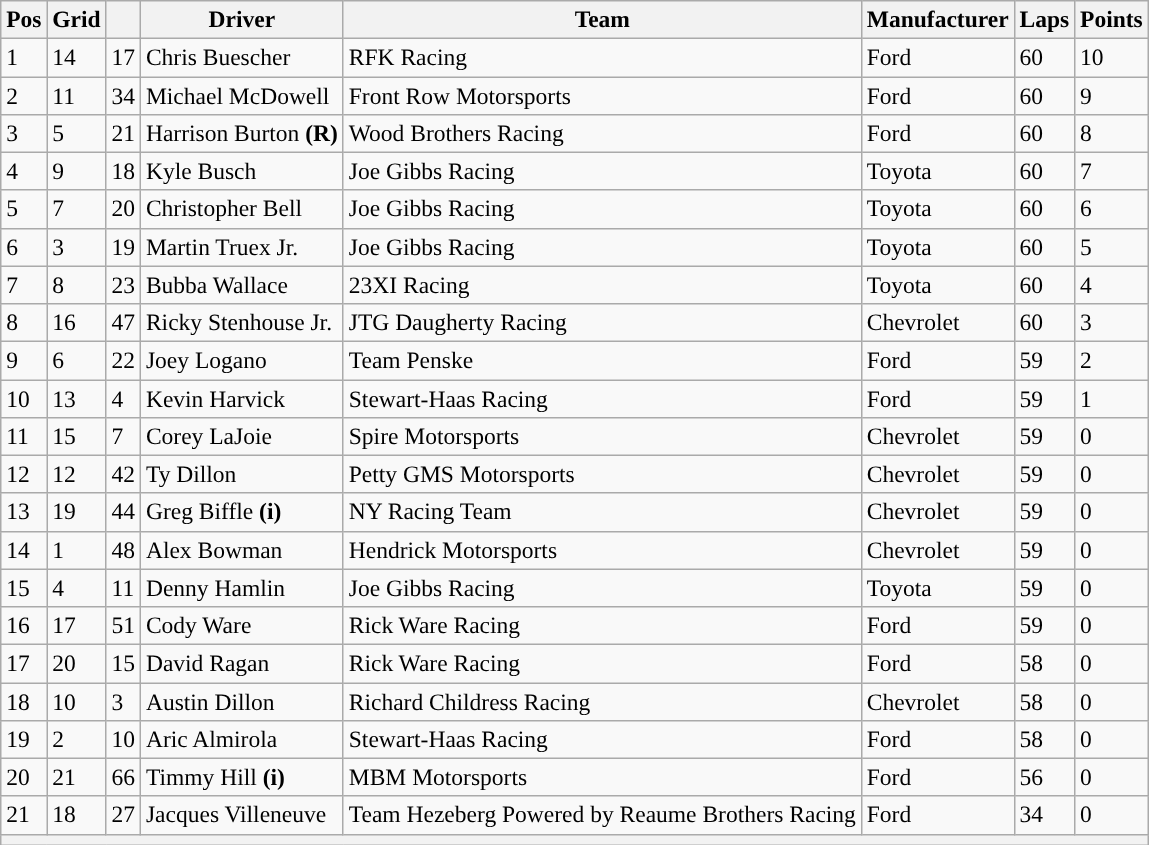<table class="wikitable" style="font-size:98%">
<tr>
<th>Pos</th>
<th>Grid</th>
<th></th>
<th>Driver</th>
<th>Team</th>
<th>Manufacturer</th>
<th>Laps</th>
<th>Points</th>
</tr>
<tr>
<td>1</td>
<td>14</td>
<td>17</td>
<td>Chris Buescher</td>
<td>RFK Racing</td>
<td>Ford</td>
<td>60</td>
<td>10</td>
</tr>
<tr>
<td>2</td>
<td>11</td>
<td>34</td>
<td>Michael McDowell</td>
<td>Front Row Motorsports</td>
<td>Ford</td>
<td>60</td>
<td>9</td>
</tr>
<tr>
<td>3</td>
<td>5</td>
<td>21</td>
<td>Harrison Burton <strong>(R)</strong></td>
<td>Wood Brothers Racing</td>
<td>Ford</td>
<td>60</td>
<td>8</td>
</tr>
<tr>
<td>4</td>
<td>9</td>
<td>18</td>
<td>Kyle Busch</td>
<td>Joe Gibbs Racing</td>
<td>Toyota</td>
<td>60</td>
<td>7</td>
</tr>
<tr>
<td>5</td>
<td>7</td>
<td>20</td>
<td>Christopher Bell</td>
<td>Joe Gibbs Racing</td>
<td>Toyota</td>
<td>60</td>
<td>6</td>
</tr>
<tr>
<td>6</td>
<td>3</td>
<td>19</td>
<td>Martin Truex Jr.</td>
<td>Joe Gibbs Racing</td>
<td>Toyota</td>
<td>60</td>
<td>5</td>
</tr>
<tr>
<td>7</td>
<td>8</td>
<td>23</td>
<td>Bubba Wallace</td>
<td>23XI Racing</td>
<td>Toyota</td>
<td>60</td>
<td>4</td>
</tr>
<tr>
<td>8</td>
<td>16</td>
<td>47</td>
<td>Ricky Stenhouse Jr.</td>
<td>JTG Daugherty Racing</td>
<td>Chevrolet</td>
<td>60</td>
<td>3</td>
</tr>
<tr>
<td>9</td>
<td>6</td>
<td>22</td>
<td>Joey Logano</td>
<td>Team Penske</td>
<td>Ford</td>
<td>59</td>
<td>2</td>
</tr>
<tr>
<td>10</td>
<td>13</td>
<td>4</td>
<td>Kevin Harvick</td>
<td>Stewart-Haas Racing</td>
<td>Ford</td>
<td>59</td>
<td>1</td>
</tr>
<tr>
<td>11</td>
<td>15</td>
<td>7</td>
<td>Corey LaJoie</td>
<td>Spire Motorsports</td>
<td>Chevrolet</td>
<td>59</td>
<td>0</td>
</tr>
<tr>
<td>12</td>
<td>12</td>
<td>42</td>
<td>Ty Dillon</td>
<td>Petty GMS Motorsports</td>
<td>Chevrolet</td>
<td>59</td>
<td>0</td>
</tr>
<tr>
<td>13</td>
<td>19</td>
<td>44</td>
<td>Greg Biffle <strong>(i)</strong></td>
<td>NY Racing Team</td>
<td>Chevrolet</td>
<td>59</td>
<td>0</td>
</tr>
<tr>
<td>14</td>
<td>1</td>
<td>48</td>
<td>Alex Bowman</td>
<td>Hendrick Motorsports</td>
<td>Chevrolet</td>
<td>59</td>
<td>0</td>
</tr>
<tr>
<td>15</td>
<td>4</td>
<td>11</td>
<td>Denny Hamlin</td>
<td>Joe Gibbs Racing</td>
<td>Toyota</td>
<td>59</td>
<td>0</td>
</tr>
<tr>
<td>16</td>
<td>17</td>
<td>51</td>
<td>Cody Ware</td>
<td>Rick Ware Racing</td>
<td>Ford</td>
<td>59</td>
<td>0</td>
</tr>
<tr>
<td>17</td>
<td>20</td>
<td>15</td>
<td>David Ragan</td>
<td>Rick Ware Racing</td>
<td>Ford</td>
<td>58</td>
<td>0</td>
</tr>
<tr>
<td>18</td>
<td>10</td>
<td>3</td>
<td>Austin Dillon</td>
<td>Richard Childress Racing</td>
<td>Chevrolet</td>
<td>58</td>
<td>0</td>
</tr>
<tr>
<td>19</td>
<td>2</td>
<td>10</td>
<td>Aric Almirola</td>
<td>Stewart-Haas Racing</td>
<td>Ford</td>
<td>58</td>
<td>0</td>
</tr>
<tr>
<td>20</td>
<td>21</td>
<td>66</td>
<td>Timmy Hill <strong>(i)</strong></td>
<td>MBM Motorsports</td>
<td>Ford</td>
<td>56</td>
<td>0</td>
</tr>
<tr>
<td>21</td>
<td>18</td>
<td>27</td>
<td>Jacques Villeneuve</td>
<td>Team Hezeberg Powered by Reaume Brothers Racing</td>
<td>Ford</td>
<td>34</td>
<td>0</td>
</tr>
<tr>
<th colspan="8"></th>
</tr>
</table>
